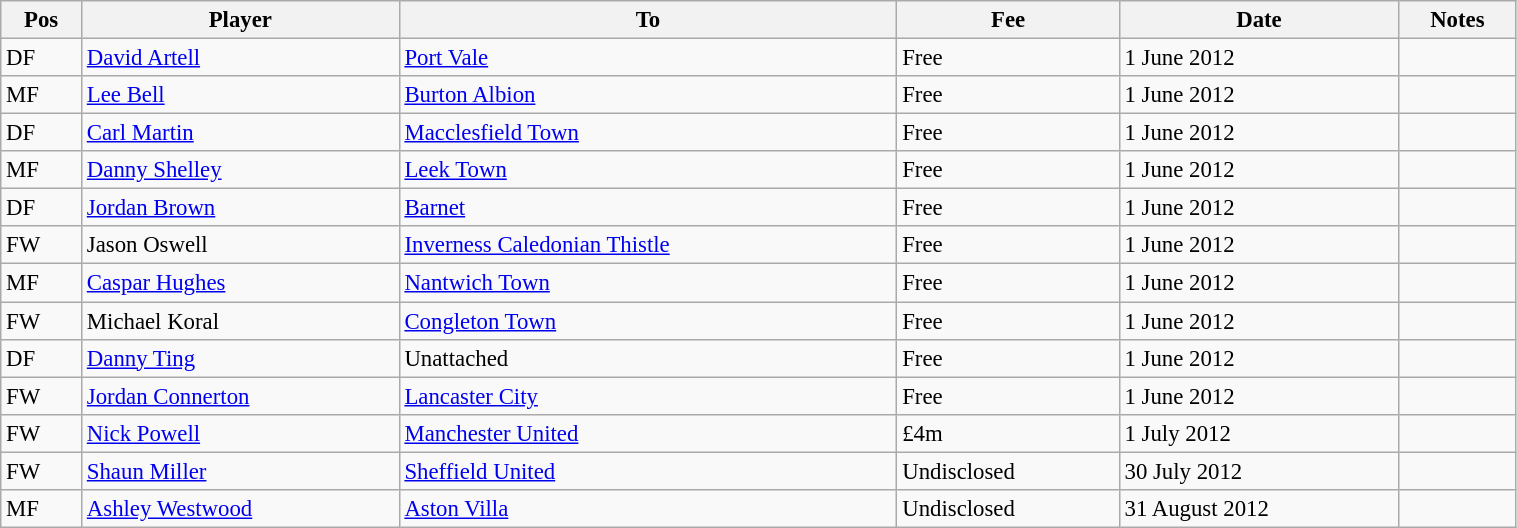<table class="wikitable" style="width:80%; text-align:center; font-size:95%; text-align:left;">
<tr>
<th>Pos</th>
<th>Player</th>
<th>To</th>
<th>Fee</th>
<th>Date</th>
<th>Notes</th>
</tr>
<tr>
<td>DF</td>
<td> <a href='#'>David Artell</a></td>
<td> <a href='#'>Port Vale</a></td>
<td>Free</td>
<td>1 June 2012</td>
<td></td>
</tr>
<tr>
<td>MF</td>
<td> <a href='#'>Lee Bell</a></td>
<td> <a href='#'>Burton Albion</a></td>
<td>Free</td>
<td>1 June 2012</td>
<td></td>
</tr>
<tr>
<td>DF</td>
<td> <a href='#'>Carl Martin</a></td>
<td> <a href='#'>Macclesfield Town</a></td>
<td>Free</td>
<td>1 June 2012</td>
<td></td>
</tr>
<tr>
<td>MF</td>
<td> <a href='#'>Danny Shelley</a></td>
<td> <a href='#'>Leek Town</a></td>
<td>Free</td>
<td>1 June 2012</td>
<td></td>
</tr>
<tr>
<td>DF</td>
<td> <a href='#'>Jordan Brown</a></td>
<td> <a href='#'>Barnet</a></td>
<td>Free</td>
<td>1 June 2012</td>
<td></td>
</tr>
<tr>
<td>FW</td>
<td> Jason Oswell</td>
<td> <a href='#'>Inverness Caledonian Thistle</a></td>
<td>Free</td>
<td>1 June 2012</td>
<td></td>
</tr>
<tr>
<td>MF</td>
<td> <a href='#'>Caspar Hughes</a></td>
<td> <a href='#'>Nantwich Town</a></td>
<td>Free</td>
<td>1 June 2012</td>
<td></td>
</tr>
<tr>
<td>FW</td>
<td> Michael Koral</td>
<td> <a href='#'>Congleton Town</a></td>
<td>Free</td>
<td>1 June 2012</td>
<td></td>
</tr>
<tr>
<td>DF</td>
<td> <a href='#'>Danny Ting</a></td>
<td>Unattached</td>
<td>Free</td>
<td>1 June 2012</td>
<td></td>
</tr>
<tr>
<td>FW</td>
<td> <a href='#'>Jordan Connerton</a></td>
<td> <a href='#'>Lancaster City</a></td>
<td>Free</td>
<td>1 June 2012</td>
<td></td>
</tr>
<tr>
<td>FW</td>
<td> <a href='#'>Nick Powell</a></td>
<td> <a href='#'>Manchester United</a></td>
<td>£4m</td>
<td>1 July 2012</td>
<td></td>
</tr>
<tr>
<td>FW</td>
<td> <a href='#'>Shaun Miller</a></td>
<td> <a href='#'>Sheffield United</a></td>
<td>Undisclosed</td>
<td>30 July 2012</td>
<td></td>
</tr>
<tr>
<td>MF</td>
<td> <a href='#'>Ashley Westwood</a></td>
<td> <a href='#'>Aston Villa</a></td>
<td>Undisclosed</td>
<td>31 August 2012</td>
<td></td>
</tr>
</table>
